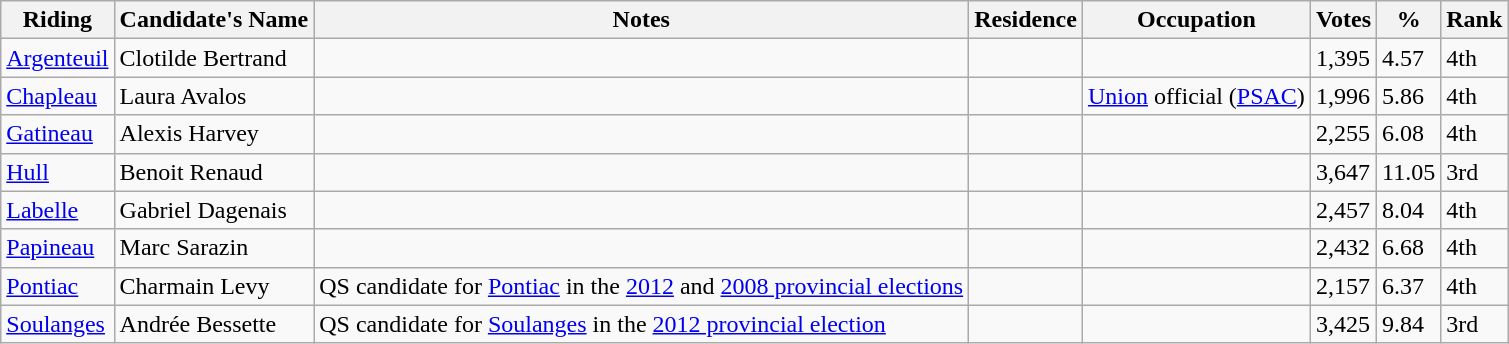<table class="wikitable sortable">
<tr>
<th>Riding<br></th>
<th>Candidate's Name</th>
<th>Notes</th>
<th>Residence</th>
<th>Occupation</th>
<th>Votes</th>
<th>%</th>
<th>Rank</th>
</tr>
<tr>
<td><a href='#'>Argenteuil</a></td>
<td>Clotilde Bertrand</td>
<td></td>
<td></td>
<td></td>
<td>1,395</td>
<td>4.57</td>
<td>4th</td>
</tr>
<tr>
<td><a href='#'>Chapleau</a></td>
<td>Laura Avalos</td>
<td></td>
<td></td>
<td><a href='#'>Union</a> official (<a href='#'>PSAC</a>)</td>
<td>1,996</td>
<td>5.86</td>
<td>4th</td>
</tr>
<tr>
<td><a href='#'>Gatineau</a></td>
<td>Alexis Harvey</td>
<td></td>
<td></td>
<td></td>
<td>2,255</td>
<td>6.08</td>
<td>4th</td>
</tr>
<tr>
<td><a href='#'>Hull</a></td>
<td>Benoit Renaud</td>
<td></td>
<td></td>
<td></td>
<td>3,647</td>
<td>11.05</td>
<td>3rd</td>
</tr>
<tr>
<td><a href='#'>Labelle</a></td>
<td>Gabriel Dagenais</td>
<td></td>
<td></td>
<td></td>
<td>2,457</td>
<td>8.04</td>
<td>4th</td>
</tr>
<tr>
<td><a href='#'>Papineau</a></td>
<td>Marc Sarazin</td>
<td></td>
<td></td>
<td></td>
<td>2,432</td>
<td>6.68</td>
<td>4th</td>
</tr>
<tr>
<td><a href='#'>Pontiac</a></td>
<td>Charmain Levy</td>
<td>QS candidate for <a href='#'>Pontiac</a> in the <a href='#'>2012</a> and <a href='#'>2008 provincial elections</a></td>
<td></td>
<td></td>
<td>2,157</td>
<td>6.37</td>
<td>4th</td>
</tr>
<tr>
<td><a href='#'>Soulanges</a></td>
<td>Andrée Bessette</td>
<td>QS candidate for <a href='#'>Soulanges</a> in the <a href='#'>2012 provincial election</a></td>
<td></td>
<td></td>
<td>3,425</td>
<td>9.84</td>
<td>3rd</td>
</tr>
</table>
